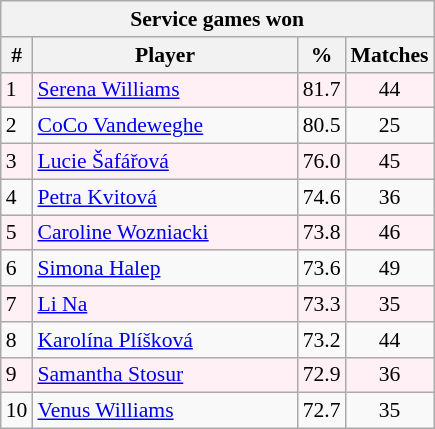<table class="wikitable " style=font-size:90%>
<tr>
<th colspan=4>Service games won</th>
</tr>
<tr>
<th>#</th>
<th width=170>Player</th>
<th width=20>%</th>
<th>Matches</th>
</tr>
<tr style="background:#FFF0F5;">
<td>1</td>
<td> <a href='#'>Serena Williams</a></td>
<td>81.7</td>
<td align=center>44</td>
</tr>
<tr>
<td>2</td>
<td> <a href='#'>CoCo Vandeweghe</a></td>
<td>80.5</td>
<td align=center>25</td>
</tr>
<tr style="background:#FFF0F5;">
<td>3</td>
<td> <a href='#'>Lucie Šafářová</a></td>
<td>76.0</td>
<td align=center>45</td>
</tr>
<tr>
<td>4</td>
<td> <a href='#'>Petra Kvitová</a></td>
<td>74.6</td>
<td align=center>36</td>
</tr>
<tr style="background:#FFF0F5;">
<td>5</td>
<td> <a href='#'>Caroline Wozniacki</a></td>
<td>73.8</td>
<td align=center>46</td>
</tr>
<tr>
<td>6</td>
<td> <a href='#'>Simona Halep</a></td>
<td>73.6</td>
<td align=center>49</td>
</tr>
<tr style="background:#FFF0F5;">
<td>7</td>
<td> <a href='#'>Li Na</a></td>
<td>73.3</td>
<td align=center>35</td>
</tr>
<tr>
<td>8</td>
<td> <a href='#'>Karolína Plíšková</a></td>
<td>73.2</td>
<td align=center>44</td>
</tr>
<tr style="background:#FFF0F5;">
<td>9</td>
<td> <a href='#'>Samantha Stosur</a></td>
<td>72.9</td>
<td align=center>36</td>
</tr>
<tr>
<td>10</td>
<td> <a href='#'>Venus Williams</a></td>
<td>72.7</td>
<td align=center>35</td>
</tr>
</table>
